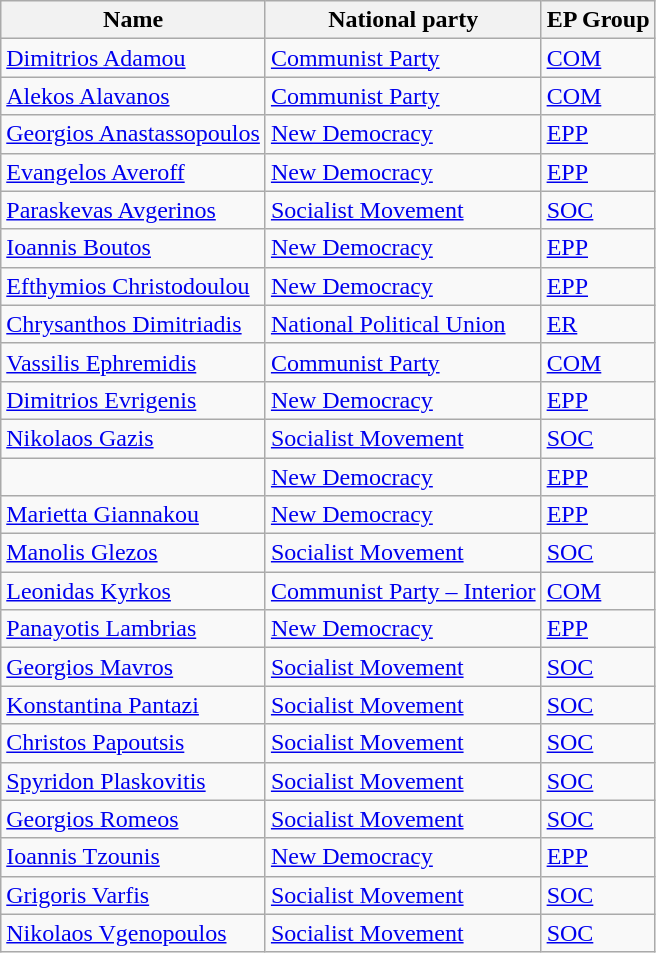<table class="sortable wikitable">
<tr>
<th>Name</th>
<th>National party</th>
<th>EP Group</th>
</tr>
<tr>
<td><a href='#'>Dimitrios Adamou</a></td>
<td> <a href='#'>Communist Party</a></td>
<td> <a href='#'>COM</a></td>
</tr>
<tr>
<td><a href='#'>Alekos Alavanos</a></td>
<td> <a href='#'>Communist Party</a></td>
<td> <a href='#'>COM</a></td>
</tr>
<tr>
<td><a href='#'>Georgios Anastassopoulos</a></td>
<td> <a href='#'>New Democracy</a></td>
<td> <a href='#'>EPP</a></td>
</tr>
<tr>
<td><a href='#'>Evangelos Averoff</a></td>
<td> <a href='#'>New Democracy</a></td>
<td> <a href='#'>EPP</a></td>
</tr>
<tr>
<td><a href='#'>Paraskevas Avgerinos</a></td>
<td> <a href='#'>Socialist Movement</a></td>
<td> <a href='#'>SOC</a></td>
</tr>
<tr>
<td><a href='#'>Ioannis Boutos</a></td>
<td> <a href='#'>New Democracy</a></td>
<td> <a href='#'>EPP</a></td>
</tr>
<tr>
<td><a href='#'>Efthymios Christodoulou</a></td>
<td> <a href='#'>New Democracy</a></td>
<td> <a href='#'>EPP</a></td>
</tr>
<tr>
<td><a href='#'>Chrysanthos Dimitriadis</a></td>
<td> <a href='#'>National Political Union</a></td>
<td> <a href='#'>ER</a></td>
</tr>
<tr>
<td><a href='#'>Vassilis Ephremidis</a></td>
<td> <a href='#'>Communist Party</a></td>
<td> <a href='#'>COM</a></td>
</tr>
<tr>
<td><a href='#'>Dimitrios Evrigenis</a></td>
<td> <a href='#'>New Democracy</a></td>
<td> <a href='#'>EPP</a></td>
</tr>
<tr>
<td><a href='#'>Nikolaos Gazis</a></td>
<td> <a href='#'>Socialist Movement</a></td>
<td> <a href='#'>SOC</a></td>
</tr>
<tr>
<td></td>
<td> <a href='#'>New Democracy</a></td>
<td> <a href='#'>EPP</a></td>
</tr>
<tr>
<td><a href='#'>Marietta Giannakou</a></td>
<td> <a href='#'>New Democracy</a></td>
<td> <a href='#'>EPP</a></td>
</tr>
<tr>
<td><a href='#'>Manolis Glezos</a></td>
<td> <a href='#'>Socialist Movement</a></td>
<td> <a href='#'>SOC</a></td>
</tr>
<tr>
<td><a href='#'>Leonidas Kyrkos</a></td>
<td> <a href='#'>Communist Party – Interior</a></td>
<td> <a href='#'>COM</a></td>
</tr>
<tr>
<td><a href='#'>Panayotis Lambrias</a></td>
<td> <a href='#'>New Democracy</a></td>
<td> <a href='#'>EPP</a></td>
</tr>
<tr>
<td><a href='#'>Georgios Mavros</a></td>
<td> <a href='#'>Socialist Movement</a></td>
<td> <a href='#'>SOC</a></td>
</tr>
<tr>
<td><a href='#'>Konstantina Pantazi</a></td>
<td> <a href='#'>Socialist Movement</a></td>
<td> <a href='#'>SOC</a></td>
</tr>
<tr>
<td><a href='#'>Christos Papoutsis</a></td>
<td> <a href='#'>Socialist Movement</a></td>
<td> <a href='#'>SOC</a></td>
</tr>
<tr>
<td><a href='#'>Spyridon Plaskovitis</a></td>
<td> <a href='#'>Socialist Movement</a></td>
<td> <a href='#'>SOC</a></td>
</tr>
<tr>
<td><a href='#'>Georgios Romeos</a></td>
<td> <a href='#'>Socialist Movement</a></td>
<td> <a href='#'>SOC</a></td>
</tr>
<tr>
<td><a href='#'>Ioannis Tzounis</a></td>
<td> <a href='#'>New Democracy</a></td>
<td> <a href='#'>EPP</a></td>
</tr>
<tr>
<td><a href='#'>Grigoris Varfis</a></td>
<td> <a href='#'>Socialist Movement</a></td>
<td> <a href='#'>SOC</a></td>
</tr>
<tr>
<td><a href='#'>Nikolaos Vgenopoulos</a></td>
<td> <a href='#'>Socialist Movement</a></td>
<td> <a href='#'>SOC</a></td>
</tr>
</table>
